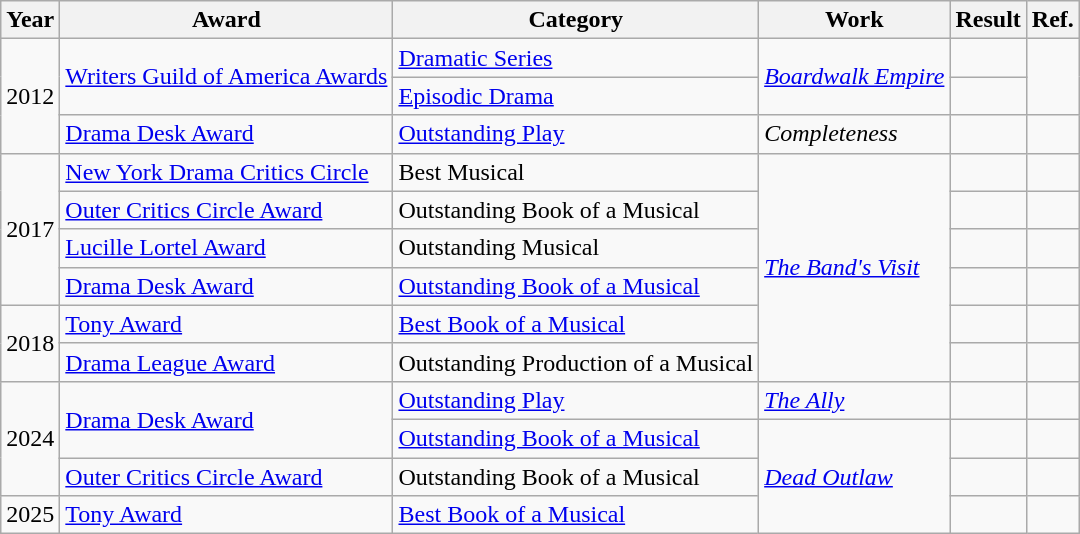<table class = "wikitable">
<tr>
<th>Year</th>
<th>Award</th>
<th>Category</th>
<th>Work</th>
<th>Result</th>
<th>Ref.</th>
</tr>
<tr>
<td rowspan=3>2012</td>
<td rowspan=2><a href='#'>Writers Guild of America Awards</a></td>
<td><a href='#'>Dramatic Series</a></td>
<td rowspan=2><em><a href='#'>Boardwalk Empire</a></em></td>
<td></td>
<td rowspan=2></td>
</tr>
<tr>
<td><a href='#'>Episodic Drama</a></td>
<td></td>
</tr>
<tr>
<td><a href='#'>Drama Desk Award</a></td>
<td><a href='#'>Outstanding Play</a></td>
<td><em>Completeness</em></td>
<td></td>
<td></td>
</tr>
<tr>
<td rowspan=4>2017</td>
<td><a href='#'>New York Drama Critics Circle</a></td>
<td>Best Musical</td>
<td rowspan=6><em><a href='#'>The Band's Visit</a></em></td>
<td></td>
<td></td>
</tr>
<tr>
<td><a href='#'>Outer Critics Circle Award</a></td>
<td>Outstanding Book of a Musical</td>
<td></td>
<td></td>
</tr>
<tr>
<td><a href='#'>Lucille Lortel Award</a></td>
<td>Outstanding Musical</td>
<td></td>
<td></td>
</tr>
<tr>
<td><a href='#'>Drama Desk Award</a></td>
<td><a href='#'>Outstanding Book of a Musical</a></td>
<td></td>
<td></td>
</tr>
<tr>
<td rowspan=2>2018</td>
<td><a href='#'>Tony Award</a></td>
<td><a href='#'>Best Book of a Musical</a></td>
<td></td>
<td></td>
</tr>
<tr>
<td><a href='#'>Drama League Award</a></td>
<td>Outstanding Production of a Musical</td>
<td></td>
<td></td>
</tr>
<tr>
<td rowspan=3>2024</td>
<td rowspan=2><a href='#'>Drama Desk Award</a></td>
<td><a href='#'>Outstanding Play</a></td>
<td><em><a href='#'>The Ally</a></em></td>
<td></td>
<td></td>
</tr>
<tr>
<td><a href='#'>Outstanding Book of a Musical</a></td>
<td rowspan=3><em><a href='#'>Dead Outlaw</a></em></td>
<td></td>
<td></td>
</tr>
<tr>
<td><a href='#'>Outer Critics Circle Award</a></td>
<td>Outstanding Book of a Musical</td>
<td></td>
<td></td>
</tr>
<tr>
<td>2025</td>
<td><a href='#'>Tony Award</a></td>
<td><a href='#'>Best Book of a Musical</a></td>
<td></td>
<td></td>
</tr>
</table>
